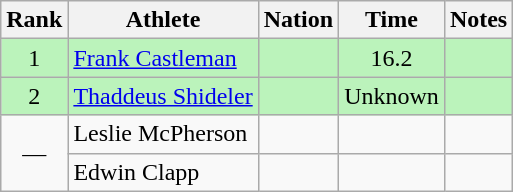<table class="wikitable sortable" style="text-align:center">
<tr>
<th>Rank</th>
<th>Athlete</th>
<th>Nation</th>
<th>Time</th>
<th>Notes</th>
</tr>
<tr bgcolor=bbf3bb>
<td>1</td>
<td align=left><a href='#'>Frank Castleman</a></td>
<td align=left></td>
<td>16.2</td>
<td></td>
</tr>
<tr bgcolor=bbf3bb>
<td>2</td>
<td align=left><a href='#'>Thaddeus Shideler</a></td>
<td align=left></td>
<td data-sort-value=88.8>Unknown</td>
<td></td>
</tr>
<tr>
<td rowspan=2 data-sort-value=3>—</td>
<td align=left>Leslie McPherson</td>
<td align=left></td>
<td data-sort-value=99.9></td>
<td></td>
</tr>
<tr>
<td align=left>Edwin Clapp</td>
<td align=left></td>
<td data-sort-value=99.9></td>
<td></td>
</tr>
</table>
